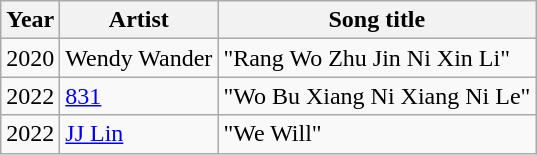<table class="wikitable sortable">
<tr>
<th>Year</th>
<th>Artist</th>
<th>Song title</th>
</tr>
<tr>
<td>2020</td>
<td>Wendy Wander</td>
<td>"Rang Wo Zhu Jin Ni Xin Li"</td>
</tr>
<tr>
<td>2022</td>
<td><a href='#'>831</a></td>
<td>"Wo Bu Xiang Ni Xiang Ni Le"</td>
</tr>
<tr>
<td>2022</td>
<td><a href='#'>JJ Lin</a></td>
<td>"We Will"</td>
</tr>
</table>
